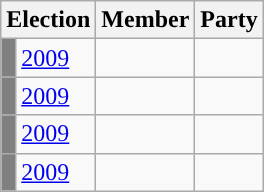<table class="wikitable">
<tr>
<th colspan="2">Election</th>
<th>Member</th>
<th>Party</th>
</tr>
<tr>
<td style="background-color: grey"></td>
<td><a href='#'>2009</a></td>
<td></td>
<td></td>
</tr>
<tr>
<td style="background-color: grey"></td>
<td><a href='#'>2009</a></td>
<td></td>
<td></td>
</tr>
<tr>
<td style="background-color: grey"></td>
<td><a href='#'>2009</a></td>
<td></td>
<td></td>
</tr>
<tr>
<td style="background-color: grey"></td>
<td><a href='#'>2009</a></td>
<td></td>
<td></td>
</tr>
</table>
